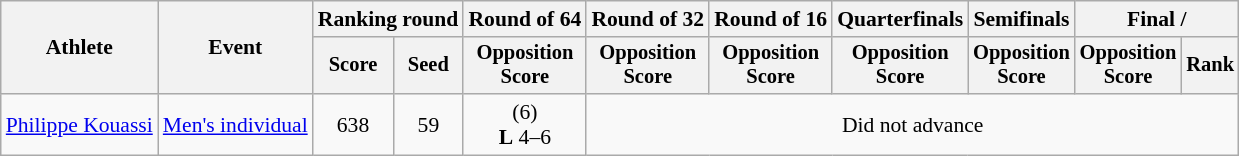<table class="wikitable" style="font-size:90%">
<tr>
<th rowspan="2">Athlete</th>
<th rowspan="2">Event</th>
<th colspan="2">Ranking round</th>
<th>Round of 64</th>
<th>Round of 32</th>
<th>Round of 16</th>
<th>Quarterfinals</th>
<th>Semifinals</th>
<th colspan="2">Final / </th>
</tr>
<tr style="font-size:95%">
<th>Score</th>
<th>Seed</th>
<th>Opposition<br>Score</th>
<th>Opposition<br>Score</th>
<th>Opposition<br>Score</th>
<th>Opposition<br>Score</th>
<th>Opposition<br>Score</th>
<th>Opposition<br>Score</th>
<th>Rank</th>
</tr>
<tr align=center>
<td align=left><a href='#'>Philippe Kouassi</a></td>
<td align=left><a href='#'>Men's individual</a></td>
<td>638</td>
<td>59</td>
<td> (6)<br><strong>L</strong> 4–6</td>
<td colspan=6>Did not advance</td>
</tr>
</table>
